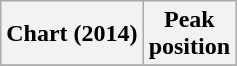<table class="wikitable plainrowheaders" style="text-align:center">
<tr>
<th scope="col">Chart (2014)</th>
<th scope="col">Peak<br>position</th>
</tr>
<tr>
</tr>
</table>
